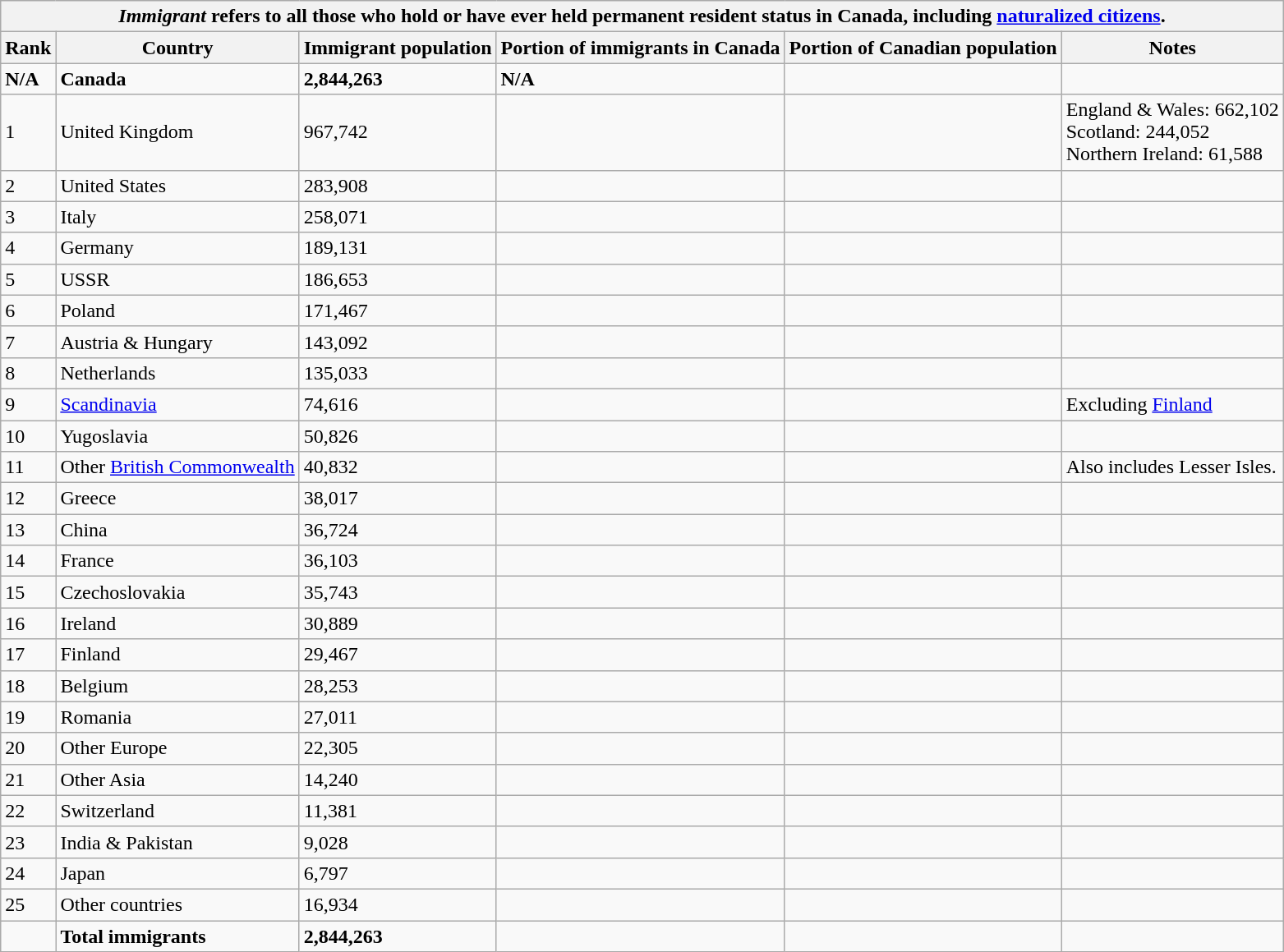<table class="wikitable sortable">
<tr>
<th colspan="6"><em>Immigrant</em> refers to all those who hold or have ever held permanent resident status in Canada, including <a href='#'>naturalized citizens</a>.</th>
</tr>
<tr>
<th>Rank</th>
<th>Country</th>
<th>Immigrant population</th>
<th>Portion of immigrants in Canada</th>
<th>Portion of Canadian population</th>
<th>Notes</th>
</tr>
<tr>
<td><strong>N/A</strong></td>
<td><strong>Canada</strong></td>
<td><strong>2,844,263</strong></td>
<td><strong>N/A</strong></td>
<td><strong></strong></td>
<td></td>
</tr>
<tr>
<td>1</td>
<td>United Kingdom</td>
<td>967,742</td>
<td></td>
<td></td>
<td>England & Wales: 662,102<br>Scotland: 244,052<br>Northern Ireland: 61,588</td>
</tr>
<tr>
<td>2</td>
<td>United States</td>
<td>283,908</td>
<td></td>
<td></td>
<td></td>
</tr>
<tr>
<td>3</td>
<td>Italy</td>
<td>258,071</td>
<td></td>
<td></td>
<td></td>
</tr>
<tr>
<td>4</td>
<td>Germany</td>
<td>189,131</td>
<td></td>
<td></td>
<td></td>
</tr>
<tr>
<td>5</td>
<td>USSR</td>
<td>186,653</td>
<td></td>
<td></td>
<td></td>
</tr>
<tr>
<td>6</td>
<td>Poland</td>
<td>171,467</td>
<td></td>
<td></td>
<td></td>
</tr>
<tr>
<td>7</td>
<td>Austria & Hungary</td>
<td>143,092</td>
<td></td>
<td></td>
<td></td>
</tr>
<tr>
<td>8</td>
<td>Netherlands</td>
<td>135,033</td>
<td></td>
<td></td>
<td></td>
</tr>
<tr>
<td>9</td>
<td><a href='#'>Scandinavia</a></td>
<td>74,616</td>
<td></td>
<td></td>
<td>Excluding <a href='#'>Finland</a></td>
</tr>
<tr>
<td>10</td>
<td>Yugoslavia</td>
<td>50,826</td>
<td></td>
<td></td>
<td></td>
</tr>
<tr>
<td>11</td>
<td>Other <a href='#'>British Commonwealth</a></td>
<td>40,832</td>
<td></td>
<td></td>
<td>Also includes Lesser Isles.</td>
</tr>
<tr>
<td>12</td>
<td>Greece</td>
<td>38,017</td>
<td></td>
<td></td>
<td></td>
</tr>
<tr>
<td>13</td>
<td>China</td>
<td>36,724</td>
<td></td>
<td></td>
<td></td>
</tr>
<tr>
<td>14</td>
<td>France</td>
<td>36,103</td>
<td></td>
<td></td>
<td></td>
</tr>
<tr>
<td>15</td>
<td>Czechoslovakia</td>
<td>35,743</td>
<td></td>
<td></td>
<td></td>
</tr>
<tr>
<td>16</td>
<td>Ireland</td>
<td>30,889</td>
<td></td>
<td></td>
<td></td>
</tr>
<tr>
<td>17</td>
<td>Finland</td>
<td>29,467</td>
<td></td>
<td></td>
<td></td>
</tr>
<tr>
<td>18</td>
<td>Belgium</td>
<td>28,253</td>
<td></td>
<td></td>
<td></td>
</tr>
<tr>
<td>19</td>
<td>Romania</td>
<td>27,011</td>
<td></td>
<td></td>
<td></td>
</tr>
<tr>
<td>20</td>
<td>Other Europe</td>
<td>22,305</td>
<td></td>
<td></td>
<td></td>
</tr>
<tr>
<td>21</td>
<td>Other Asia</td>
<td>14,240</td>
<td></td>
<td></td>
<td></td>
</tr>
<tr>
<td>22</td>
<td>Switzerland</td>
<td>11,381</td>
<td></td>
<td></td>
<td></td>
</tr>
<tr>
<td>23</td>
<td>India & Pakistan</td>
<td>9,028</td>
<td></td>
<td></td>
<td></td>
</tr>
<tr>
<td>24</td>
<td>Japan</td>
<td>6,797</td>
<td></td>
<td></td>
<td></td>
</tr>
<tr>
<td>25</td>
<td>Other countries</td>
<td>16,934</td>
<td></td>
<td></td>
<td></td>
</tr>
<tr>
<td></td>
<td><strong>Total immigrants</strong></td>
<td><strong>2,844,263</strong></td>
<td><strong></strong></td>
<td><strong></strong></td>
</tr>
</table>
